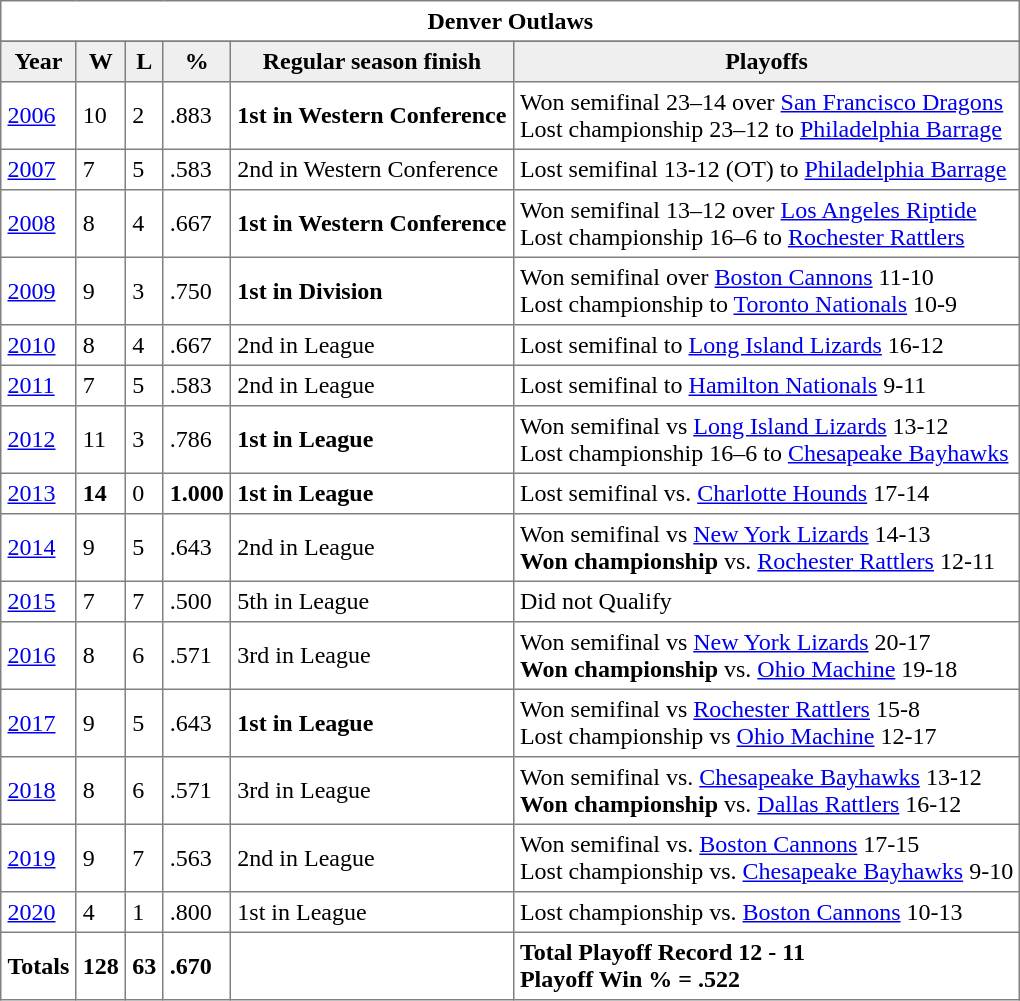<table class="toccolours" border="1" cellpadding="4" cellspacing="2" style="border-collapse: collapse;">
<tr>
<td colspan="6" align="center"><strong>Denver Outlaws</strong></td>
</tr>
<tr>
</tr>
<tr bgcolor="#efefef">
<th>Year</th>
<th>W</th>
<th>L</th>
<th>%</th>
<th>Regular season finish</th>
<th>Playoffs</th>
</tr>
<tr>
<td><a href='#'>2006</a></td>
<td>10</td>
<td>2</td>
<td>.883</td>
<td><strong>1st in Western Conference</strong></td>
<td>Won semifinal 23–14 over <a href='#'>San Francisco Dragons</a> <br> Lost championship 23–12 to <a href='#'>Philadelphia Barrage</a></td>
</tr>
<tr>
<td><a href='#'>2007</a></td>
<td>7</td>
<td>5</td>
<td>.583</td>
<td>2nd in Western Conference</td>
<td>Lost semifinal 13-12 (OT) to <a href='#'>Philadelphia Barrage</a></td>
</tr>
<tr>
<td><a href='#'>2008</a></td>
<td>8</td>
<td>4</td>
<td>.667</td>
<td><strong>1st in Western Conference</strong></td>
<td>Won  semifinal 13–12 over <a href='#'>Los Angeles Riptide</a> <br> Lost championship 16–6 to <a href='#'>Rochester Rattlers</a></td>
</tr>
<tr>
<td><a href='#'>2009</a></td>
<td>9</td>
<td>3</td>
<td>.750</td>
<td><strong>1st in Division</strong></td>
<td>Won semifinal over <a href='#'>Boston Cannons</a> 11-10 <br> Lost championship to <a href='#'>Toronto Nationals</a> 10-9</td>
</tr>
<tr>
<td><a href='#'>2010</a></td>
<td>8</td>
<td>4</td>
<td>.667</td>
<td>2nd in League</td>
<td>Lost semifinal to <a href='#'>Long Island Lizards</a> 16-12</td>
</tr>
<tr>
<td><a href='#'>2011</a></td>
<td>7</td>
<td>5</td>
<td>.583</td>
<td>2nd in League</td>
<td>Lost semifinal to <a href='#'>Hamilton Nationals</a> 9-11</td>
</tr>
<tr>
<td><a href='#'>2012</a></td>
<td>11</td>
<td>3</td>
<td>.786</td>
<td><strong>1st in League</strong></td>
<td>Won semifinal vs <a href='#'>Long Island Lizards</a> 13-12 <br> Lost championship 16–6 to <a href='#'>Chesapeake Bayhawks</a></td>
</tr>
<tr>
<td><a href='#'>2013</a></td>
<td><strong>14</strong></td>
<td>0</td>
<td><strong>1.000</strong></td>
<td><strong>1st in League</strong></td>
<td>Lost semifinal vs. <a href='#'>Charlotte Hounds</a> 17-14</td>
</tr>
<tr>
<td><a href='#'>2014</a></td>
<td>9</td>
<td>5</td>
<td>.643</td>
<td>2nd in League</td>
<td>Won semifinal vs <a href='#'>New York Lizards</a> 14-13 <br> <strong>Won championship</strong> vs. <a href='#'>Rochester Rattlers</a> 12-11</td>
</tr>
<tr>
<td><a href='#'>2015</a></td>
<td>7</td>
<td>7</td>
<td>.500</td>
<td>5th in League</td>
<td>Did not Qualify</td>
</tr>
<tr>
<td><a href='#'>2016</a></td>
<td>8</td>
<td>6</td>
<td>.571</td>
<td>3rd in League</td>
<td>Won semifinal vs <a href='#'>New York Lizards</a> 20-17 <br> <strong>Won championship</strong> vs. <a href='#'>Ohio Machine</a> 19-18</td>
</tr>
<tr>
<td><a href='#'>2017</a></td>
<td>9</td>
<td>5</td>
<td>.643</td>
<td><strong>1st in League</strong></td>
<td>Won semifinal vs <a href='#'>Rochester Rattlers</a> 15-8 <br> Lost championship vs <a href='#'>Ohio Machine</a> 12-17</td>
</tr>
<tr>
<td><a href='#'>2018</a></td>
<td>8</td>
<td>6</td>
<td>.571</td>
<td>3rd in League</td>
<td>Won semifinal vs. <a href='#'>Chesapeake Bayhawks</a> 13-12 <br> <strong>Won championship</strong> vs. <a href='#'>Dallas Rattlers</a> 16-12</td>
</tr>
<tr>
<td><a href='#'>2019</a></td>
<td>9</td>
<td>7</td>
<td>.563</td>
<td>2nd in League</td>
<td>Won semifinal vs. <a href='#'>Boston Cannons</a> 17-15 <br> Lost championship vs. <a href='#'>Chesapeake Bayhawks</a> 9-10</td>
</tr>
<tr>
<td><a href='#'>2020</a></td>
<td>4</td>
<td>1</td>
<td>.800</td>
<td>1st in League</td>
<td>Lost championship vs. <a href='#'>Boston Cannons</a> 10-13</td>
</tr>
<tr>
<td><strong>Totals</strong></td>
<td><strong>128</strong></td>
<td><strong>63</strong></td>
<td><strong>.670</strong></td>
<td></td>
<td><strong>Total Playoff Record 12 - 11</strong> <br> <strong>Playoff Win % = .522</strong></td>
</tr>
</table>
